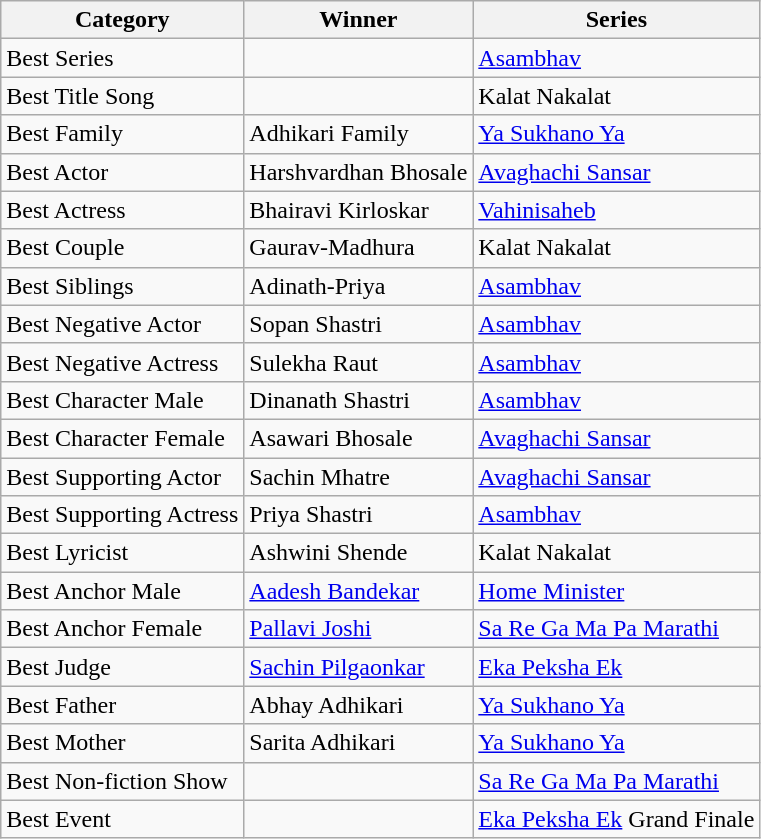<table class="wikitable sortable">
<tr>
<th>Category</th>
<th>Winner</th>
<th>Series</th>
</tr>
<tr>
<td>Best Series</td>
<td></td>
<td><a href='#'>Asambhav</a></td>
</tr>
<tr>
<td>Best Title Song</td>
<td></td>
<td>Kalat Nakalat</td>
</tr>
<tr>
<td>Best Family</td>
<td>Adhikari Family</td>
<td><a href='#'>Ya Sukhano Ya</a></td>
</tr>
<tr>
<td>Best Actor</td>
<td>Harshvardhan Bhosale</td>
<td><a href='#'>Avaghachi Sansar</a></td>
</tr>
<tr>
<td>Best Actress</td>
<td>Bhairavi Kirloskar</td>
<td><a href='#'>Vahinisaheb</a></td>
</tr>
<tr>
<td>Best Couple</td>
<td>Gaurav-Madhura</td>
<td>Kalat Nakalat</td>
</tr>
<tr>
<td>Best Siblings</td>
<td>Adinath-Priya</td>
<td><a href='#'>Asambhav</a></td>
</tr>
<tr>
<td>Best Negative Actor</td>
<td>Sopan Shastri</td>
<td><a href='#'>Asambhav</a></td>
</tr>
<tr>
<td>Best Negative Actress</td>
<td>Sulekha Raut</td>
<td><a href='#'>Asambhav</a></td>
</tr>
<tr>
<td>Best Character Male</td>
<td>Dinanath Shastri</td>
<td><a href='#'>Asambhav</a></td>
</tr>
<tr>
<td>Best Character Female</td>
<td>Asawari Bhosale</td>
<td><a href='#'>Avaghachi Sansar</a></td>
</tr>
<tr>
<td>Best Supporting Actor</td>
<td>Sachin Mhatre</td>
<td><a href='#'>Avaghachi Sansar</a></td>
</tr>
<tr>
<td>Best Supporting Actress</td>
<td>Priya Shastri</td>
<td><a href='#'>Asambhav</a></td>
</tr>
<tr>
<td>Best Lyricist</td>
<td>Ashwini Shende</td>
<td>Kalat Nakalat</td>
</tr>
<tr>
<td>Best Anchor Male</td>
<td><a href='#'>Aadesh Bandekar</a></td>
<td><a href='#'>Home Minister</a></td>
</tr>
<tr>
<td>Best Anchor Female</td>
<td><a href='#'>Pallavi Joshi</a></td>
<td><a href='#'>Sa Re Ga Ma Pa Marathi</a></td>
</tr>
<tr>
<td>Best Judge</td>
<td><a href='#'>Sachin Pilgaonkar</a></td>
<td><a href='#'>Eka Peksha Ek</a></td>
</tr>
<tr>
<td>Best Father</td>
<td>Abhay Adhikari</td>
<td><a href='#'>Ya Sukhano Ya</a></td>
</tr>
<tr>
<td>Best Mother</td>
<td>Sarita Adhikari</td>
<td><a href='#'>Ya Sukhano Ya</a></td>
</tr>
<tr>
<td>Best Non-fiction Show</td>
<td></td>
<td><a href='#'>Sa Re Ga Ma Pa Marathi</a></td>
</tr>
<tr>
<td>Best Event</td>
<td></td>
<td><a href='#'>Eka Peksha Ek</a> Grand Finale</td>
</tr>
</table>
